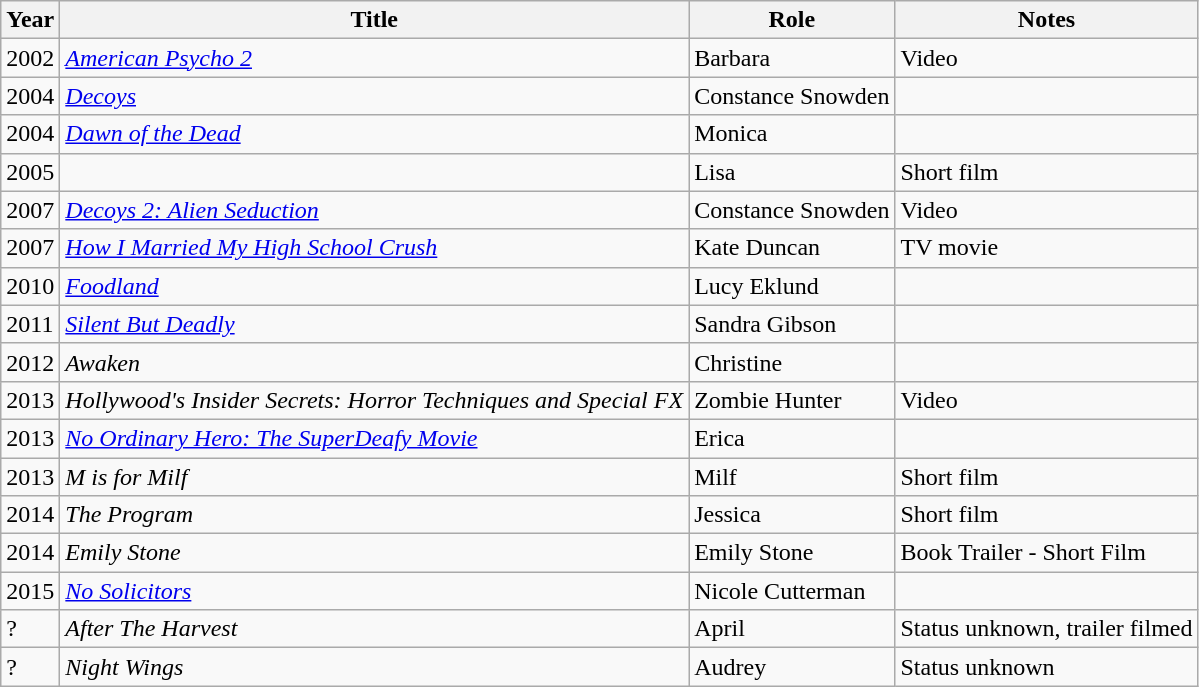<table class="wikitable sortable">
<tr>
<th>Year</th>
<th>Title</th>
<th>Role</th>
<th class="unsortable">Notes</th>
</tr>
<tr>
<td>2002</td>
<td><em><a href='#'>American Psycho 2</a></em></td>
<td>Barbara</td>
<td>Video</td>
</tr>
<tr>
<td>2004</td>
<td><em><a href='#'>Decoys</a></em></td>
<td>Constance Snowden</td>
<td></td>
</tr>
<tr>
<td>2004</td>
<td><em><a href='#'>Dawn of the Dead</a></em></td>
<td>Monica</td>
<td></td>
</tr>
<tr>
<td>2005</td>
<td><em></em></td>
<td>Lisa</td>
<td>Short film</td>
</tr>
<tr>
<td>2007</td>
<td><em><a href='#'>Decoys 2: Alien Seduction</a></em></td>
<td>Constance Snowden</td>
<td>Video</td>
</tr>
<tr>
<td>2007</td>
<td><em><a href='#'>How I Married My High School Crush</a></em></td>
<td>Kate Duncan</td>
<td>TV movie</td>
</tr>
<tr>
<td>2010</td>
<td><em><a href='#'>Foodland</a></em></td>
<td>Lucy Eklund</td>
<td></td>
</tr>
<tr>
<td>2011</td>
<td><em><a href='#'>Silent But Deadly</a></em></td>
<td>Sandra Gibson</td>
<td></td>
</tr>
<tr>
<td>2012</td>
<td><em>Awaken</em></td>
<td>Christine</td>
<td></td>
</tr>
<tr>
<td>2013</td>
<td><em>Hollywood's Insider Secrets: Horror Techniques and Special FX</em></td>
<td>Zombie Hunter</td>
<td>Video</td>
</tr>
<tr>
<td>2013</td>
<td><em><a href='#'>No Ordinary Hero: The SuperDeafy Movie</a></em></td>
<td>Erica</td>
<td></td>
</tr>
<tr>
<td>2013</td>
<td><em>M is for Milf</em></td>
<td>Milf</td>
<td>Short film</td>
</tr>
<tr>
<td>2014</td>
<td data-sort-value="Program, The"><em>The Program</em></td>
<td>Jessica</td>
<td>Short film</td>
</tr>
<tr>
<td>2014</td>
<td><em>Emily Stone</em></td>
<td>Emily Stone</td>
<td>Book Trailer - Short Film</td>
</tr>
<tr>
<td>2015</td>
<td><em><a href='#'>No Solicitors</a></em></td>
<td>Nicole Cutterman</td>
<td></td>
</tr>
<tr>
<td>?</td>
<td><em>After The Harvest</em></td>
<td>April</td>
<td>Status unknown, trailer filmed</td>
</tr>
<tr>
<td>?</td>
<td><em>Night Wings</em></td>
<td>Audrey</td>
<td>Status unknown</td>
</tr>
</table>
